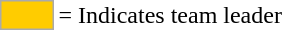<table>
<tr>
<td style="background-color:#FFCC00; border:1px solid #aaaaaa; width:2em;"></td>
<td>= Indicates team leader</td>
</tr>
</table>
